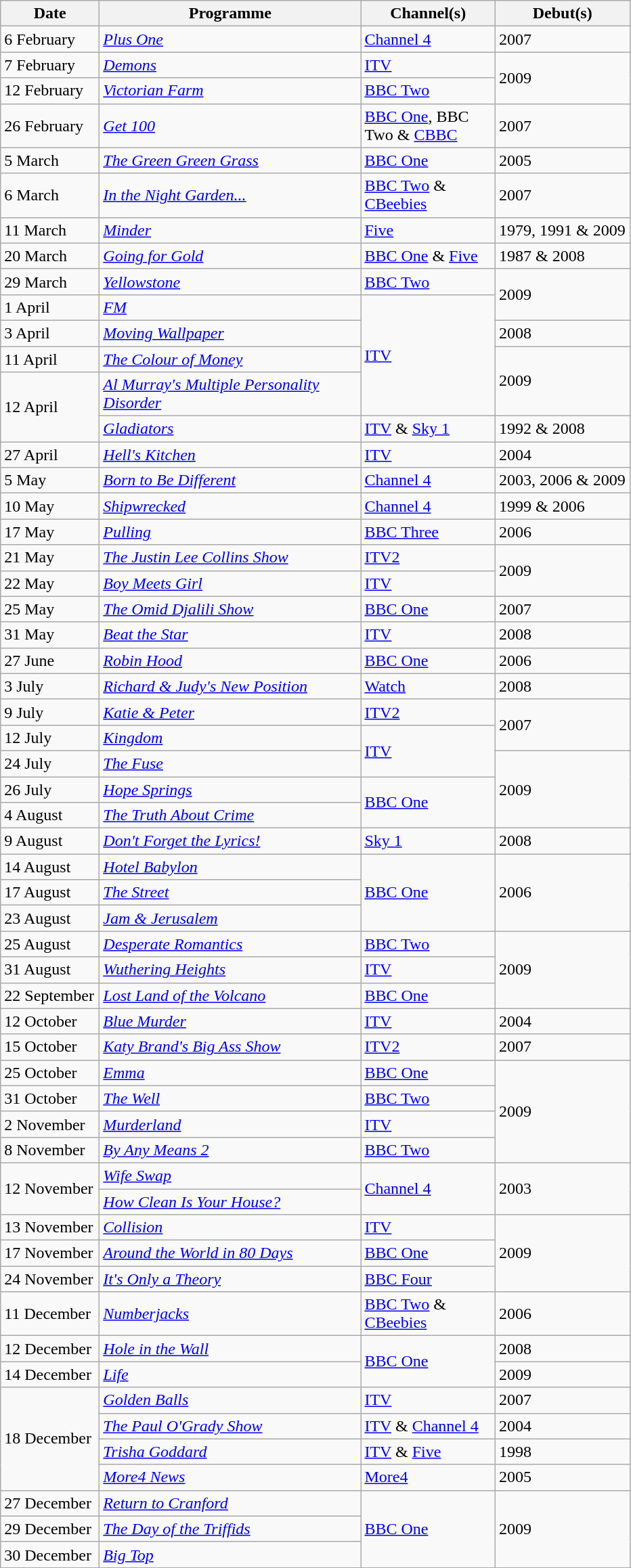<table class="wikitable">
<tr>
<th width=90>Date</th>
<th width=250>Programme</th>
<th width=125>Channel(s)</th>
<th width=125>Debut(s)</th>
</tr>
<tr>
<td>6 February</td>
<td><em><a href='#'>Plus One</a></em></td>
<td><a href='#'>Channel 4</a></td>
<td>2007</td>
</tr>
<tr>
<td>7 February</td>
<td><em><a href='#'>Demons</a></em></td>
<td><a href='#'>ITV</a></td>
<td rowspan=2>2009</td>
</tr>
<tr>
<td>12 February</td>
<td><em><a href='#'>Victorian Farm</a></em></td>
<td><a href='#'>BBC Two</a></td>
</tr>
<tr>
<td>26 February</td>
<td><em><a href='#'>Get 100</a></em></td>
<td><a href='#'>BBC One</a>, BBC Two & <a href='#'>CBBC</a></td>
<td>2007</td>
</tr>
<tr>
<td>5 March</td>
<td><em><a href='#'>The Green Green Grass</a></em></td>
<td><a href='#'>BBC One</a></td>
<td>2005</td>
</tr>
<tr>
<td>6 March</td>
<td><em><a href='#'>In the Night Garden...</a></em></td>
<td><a href='#'>BBC Two</a> & <a href='#'>CBeebies</a></td>
<td>2007</td>
</tr>
<tr>
<td>11 March</td>
<td><em><a href='#'>Minder</a></em></td>
<td><a href='#'>Five</a></td>
<td>1979, 1991 & 2009</td>
</tr>
<tr>
<td>20 March</td>
<td><em><a href='#'>Going for Gold</a></em></td>
<td><a href='#'>BBC One</a> & <a href='#'>Five</a></td>
<td>1987 & 2008</td>
</tr>
<tr>
<td>29 March</td>
<td><em><a href='#'>Yellowstone</a></em></td>
<td><a href='#'>BBC Two</a></td>
<td rowspan=2>2009</td>
</tr>
<tr>
<td>1 April</td>
<td><em><a href='#'>FM</a></em></td>
<td rowspan="4"><a href='#'>ITV</a></td>
</tr>
<tr>
<td>3 April</td>
<td><em><a href='#'>Moving Wallpaper</a></em></td>
<td>2008</td>
</tr>
<tr>
<td>11 April</td>
<td><em><a href='#'>The Colour of Money</a></em></td>
<td rowspan="2">2009</td>
</tr>
<tr>
<td rowspan="2">12 April</td>
<td><em><a href='#'>Al Murray's Multiple Personality Disorder</a></em></td>
</tr>
<tr>
<td><em><a href='#'>Gladiators</a></em></td>
<td><a href='#'>ITV</a> & <a href='#'>Sky 1</a></td>
<td>1992 & 2008</td>
</tr>
<tr>
<td>27 April</td>
<td><em><a href='#'>Hell's Kitchen</a></em></td>
<td><a href='#'>ITV</a></td>
<td>2004</td>
</tr>
<tr>
<td>5 May</td>
<td><em><a href='#'>Born to Be Different</a></em></td>
<td><a href='#'>Channel 4</a></td>
<td>2003, 2006 & 2009</td>
</tr>
<tr>
<td>10 May</td>
<td><em><a href='#'>Shipwrecked</a></em></td>
<td><a href='#'>Channel 4</a></td>
<td>1999 & 2006</td>
</tr>
<tr>
<td>17 May</td>
<td><em><a href='#'>Pulling</a></em></td>
<td><a href='#'>BBC Three</a></td>
<td>2006</td>
</tr>
<tr>
<td>21 May</td>
<td><em><a href='#'>The Justin Lee Collins Show</a></em></td>
<td><a href='#'>ITV2</a></td>
<td rowspan="2">2009</td>
</tr>
<tr>
<td>22 May</td>
<td><em><a href='#'>Boy Meets Girl</a></em></td>
<td><a href='#'>ITV</a></td>
</tr>
<tr>
<td>25 May</td>
<td><em><a href='#'>The Omid Djalili Show</a></em></td>
<td><a href='#'>BBC One</a></td>
<td>2007</td>
</tr>
<tr>
<td>31 May</td>
<td><em><a href='#'>Beat the Star</a></em></td>
<td><a href='#'>ITV</a></td>
<td>2008</td>
</tr>
<tr>
<td>27 June</td>
<td><em><a href='#'>Robin Hood</a></em></td>
<td><a href='#'>BBC One</a></td>
<td>2006</td>
</tr>
<tr>
<td>3 July</td>
<td><em><a href='#'>Richard & Judy's New Position</a></em></td>
<td><a href='#'>Watch</a></td>
<td>2008</td>
</tr>
<tr>
<td>9 July</td>
<td><em><a href='#'>Katie & Peter</a></em></td>
<td><a href='#'>ITV2</a></td>
<td rowspan="2">2007</td>
</tr>
<tr>
<td>12 July</td>
<td><em><a href='#'>Kingdom</a></em></td>
<td rowspan="2"><a href='#'>ITV</a></td>
</tr>
<tr>
<td>24 July</td>
<td><em><a href='#'>The Fuse</a></em></td>
<td rowspan="3">2009</td>
</tr>
<tr>
<td>26 July</td>
<td><em><a href='#'>Hope Springs</a></em></td>
<td rowspan="2"><a href='#'>BBC One</a></td>
</tr>
<tr>
<td>4 August</td>
<td><em><a href='#'>The Truth About Crime</a></em></td>
</tr>
<tr>
<td>9 August</td>
<td><em><a href='#'>Don't Forget the Lyrics!</a></em></td>
<td><a href='#'>Sky 1</a></td>
<td>2008</td>
</tr>
<tr>
<td>14 August</td>
<td><em><a href='#'>Hotel Babylon</a></em></td>
<td rowspan="3"><a href='#'>BBC One</a></td>
<td rowspan="3">2006</td>
</tr>
<tr>
<td>17 August</td>
<td><em><a href='#'>The Street</a></em></td>
</tr>
<tr>
<td>23 August</td>
<td><em><a href='#'>Jam & Jerusalem</a></em></td>
</tr>
<tr>
<td>25 August</td>
<td><em><a href='#'>Desperate Romantics</a></em></td>
<td><a href='#'>BBC Two</a></td>
<td rowspan=3>2009</td>
</tr>
<tr>
<td>31 August</td>
<td><em><a href='#'>Wuthering Heights</a></em></td>
<td><a href='#'>ITV</a></td>
</tr>
<tr>
<td>22 September</td>
<td><em><a href='#'>Lost Land of the Volcano</a></em></td>
<td><a href='#'>BBC One</a></td>
</tr>
<tr>
<td>12 October</td>
<td><em><a href='#'>Blue Murder</a></em></td>
<td><a href='#'>ITV</a></td>
<td>2004</td>
</tr>
<tr>
<td>15 October</td>
<td><em><a href='#'>Katy Brand's Big Ass Show</a></em></td>
<td><a href='#'>ITV2</a></td>
<td>2007</td>
</tr>
<tr>
<td>25 October</td>
<td><em><a href='#'>Emma</a></em></td>
<td><a href='#'>BBC One</a></td>
<td rowspan=4>2009</td>
</tr>
<tr>
<td>31 October</td>
<td><em><a href='#'>The Well</a></em></td>
<td><a href='#'>BBC Two</a></td>
</tr>
<tr>
<td>2 November</td>
<td><em><a href='#'>Murderland</a></em></td>
<td><a href='#'>ITV</a></td>
</tr>
<tr>
<td>8 November</td>
<td><em><a href='#'>By Any Means 2</a></em></td>
<td><a href='#'>BBC Two</a></td>
</tr>
<tr>
<td rowspan=2>12 November</td>
<td><em><a href='#'>Wife Swap</a></em></td>
<td rowspan="2"><a href='#'>Channel 4</a></td>
<td rowspan="2">2003</td>
</tr>
<tr>
<td><em><a href='#'>How Clean Is Your House?</a></em></td>
</tr>
<tr>
<td>13 November</td>
<td><em><a href='#'>Collision</a></em></td>
<td><a href='#'>ITV</a></td>
<td rowspan=3>2009</td>
</tr>
<tr>
<td>17 November</td>
<td><em><a href='#'>Around the World in 80 Days</a></em></td>
<td><a href='#'>BBC One</a></td>
</tr>
<tr>
<td>24 November</td>
<td><em><a href='#'>It's Only a Theory</a></em></td>
<td><a href='#'>BBC Four</a></td>
</tr>
<tr>
<td>11 December</td>
<td><em><a href='#'>Numberjacks</a></em></td>
<td><a href='#'>BBC Two</a> & <a href='#'>CBeebies</a></td>
<td>2006</td>
</tr>
<tr>
<td>12 December</td>
<td><em><a href='#'>Hole in the Wall</a></em></td>
<td rowspan=2><a href='#'>BBC One</a></td>
<td>2008</td>
</tr>
<tr>
<td>14 December</td>
<td><em><a href='#'>Life</a></em></td>
<td>2009</td>
</tr>
<tr>
<td rowspan=4>18 December</td>
<td><em><a href='#'>Golden Balls</a></em></td>
<td><a href='#'>ITV</a></td>
<td>2007</td>
</tr>
<tr>
<td><em><a href='#'>The Paul O'Grady Show</a></em></td>
<td><a href='#'>ITV</a> & <a href='#'>Channel 4</a></td>
<td>2004</td>
</tr>
<tr>
<td><em><a href='#'>Trisha Goddard</a></em></td>
<td><a href='#'>ITV</a> & <a href='#'>Five</a></td>
<td>1998</td>
</tr>
<tr>
<td><em><a href='#'>More4 News</a></em></td>
<td><a href='#'>More4</a></td>
<td>2005</td>
</tr>
<tr>
<td>27 December</td>
<td><em><a href='#'>Return to Cranford</a></em></td>
<td rowspan=3><a href='#'>BBC One</a></td>
<td rowspan=3>2009</td>
</tr>
<tr>
<td>29 December</td>
<td><em><a href='#'>The Day of the Triffids</a></em></td>
</tr>
<tr>
<td>30 December</td>
<td><em><a href='#'>Big Top</a></em></td>
</tr>
</table>
